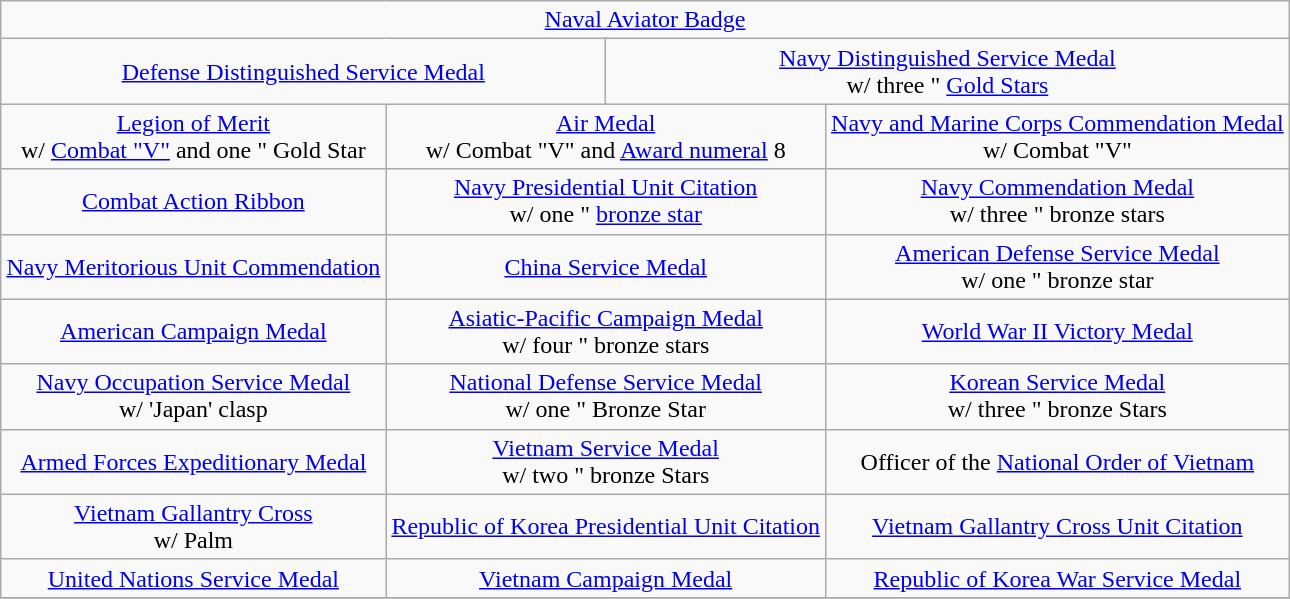<table class="wikitable" style="margin:1em auto; text-align:center;">
<tr>
<td colspan="12"><a href='#'>Naval Aviator Badge</a></td>
</tr>
<tr>
<td colspan="6"><a href='#'>Defense Distinguished Service Medal</a></td>
<td colspan="6"><a href='#'>Navy Distinguished Service Medal</a><br>w/ three " <a href='#'>Gold Stars</a></td>
</tr>
<tr>
<td colspan="4"><a href='#'>Legion of Merit</a><br>w/ <a href='#'>Combat "V"</a> and one " Gold Star</td>
<td colspan="4"><a href='#'>Air Medal</a><br>w/ Combat "V" and <a href='#'>Award numeral</a> 8</td>
<td colspan="4"><a href='#'>Navy and Marine Corps Commendation Medal</a><br>w/ Combat "V"</td>
</tr>
<tr>
<td colspan="4"><a href='#'>Combat Action Ribbon</a></td>
<td colspan="4"><a href='#'>Navy Presidential Unit Citation</a><br>w/ one " <a href='#'>bronze star</a></td>
<td colspan="4"><a href='#'>Navy Commendation Medal</a><br>w/ three " bronze stars</td>
</tr>
<tr>
<td colspan="4"><a href='#'>Navy Meritorious Unit Commendation</a></td>
<td colspan="4"><a href='#'>China Service Medal</a></td>
<td colspan="4"><a href='#'>American Defense Service Medal</a><br>w/ one " bronze star</td>
</tr>
<tr>
<td colspan="4"><a href='#'>American Campaign Medal</a></td>
<td colspan="4"><a href='#'>Asiatic-Pacific Campaign Medal</a><br>w/ four " bronze stars</td>
<td colspan="4"><a href='#'>World War II Victory Medal</a></td>
</tr>
<tr>
<td colspan="4"><a href='#'>Navy Occupation Service Medal</a><br>w/ 'Japan' clasp</td>
<td colspan="4"><a href='#'>National Defense Service Medal</a><br>w/ one " Bronze Star</td>
<td colspan="4"><a href='#'>Korean Service Medal</a><br>w/ three " bronze Stars</td>
</tr>
<tr>
<td colspan="4"><a href='#'>Armed Forces Expeditionary Medal</a></td>
<td colspan="4"><a href='#'>Vietnam Service Medal</a><br>w/ two " bronze Stars</td>
<td colspan="4">Officer of the <a href='#'>National Order of Vietnam</a></td>
</tr>
<tr>
<td colspan="4"><a href='#'>Vietnam Gallantry Cross</a><br>w/ Palm</td>
<td colspan="4"><a href='#'>Republic of Korea Presidential Unit Citation</a></td>
<td colspan="4"><a href='#'>Vietnam Gallantry Cross Unit Citation</a></td>
</tr>
<tr>
<td colspan="4"><a href='#'>United Nations Service Medal</a></td>
<td colspan="4"><a href='#'>Vietnam Campaign Medal</a></td>
<td colspan="4"><a href='#'>Republic of Korea War Service Medal</a></td>
</tr>
<tr>
</tr>
</table>
